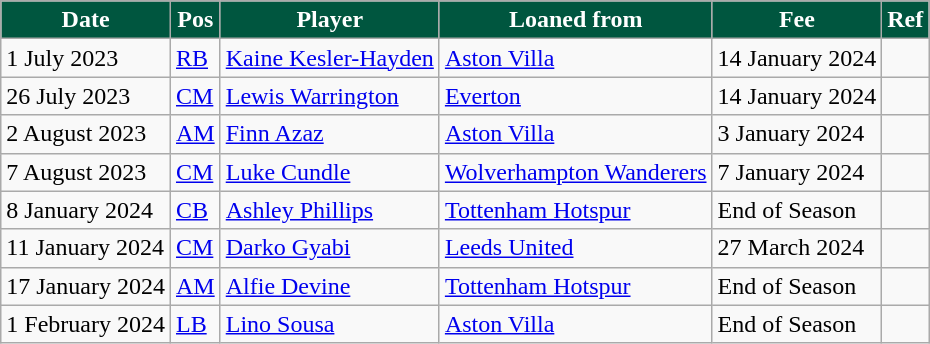<table class="wikitable plainrowheaders sortable">
<tr>
<th style="background:#00563F;color:#FFFFFF;">Date</th>
<th style="background:#00563F;color:#FFFFFF;">Pos</th>
<th style="background:#00563F;color:#FFFFFF;">Player</th>
<th style="background:#00563F;color:#FFFFFF;">Loaned from</th>
<th style="background:#00563F;color:#FFFFFF;">Fee</th>
<th style="background:#00563F;color:#FFFFFF;">Ref</th>
</tr>
<tr>
<td>1 July 2023</td>
<td><a href='#'>RB</a></td>
<td> <a href='#'>Kaine Kesler-Hayden</a></td>
<td> <a href='#'>Aston Villa</a></td>
<td>14 January 2024</td>
<td></td>
</tr>
<tr>
<td>26 July 2023</td>
<td><a href='#'>CM</a></td>
<td> <a href='#'>Lewis Warrington</a></td>
<td> <a href='#'>Everton</a></td>
<td>14 January 2024</td>
<td></td>
</tr>
<tr>
<td>2 August 2023</td>
<td><a href='#'>AM</a></td>
<td> <a href='#'>Finn Azaz</a></td>
<td> <a href='#'>Aston Villa</a></td>
<td>3 January 2024</td>
<td></td>
</tr>
<tr>
<td>7 August 2023</td>
<td><a href='#'>CM</a></td>
<td> <a href='#'>Luke Cundle</a></td>
<td> <a href='#'>Wolverhampton Wanderers</a></td>
<td>7 January 2024</td>
<td></td>
</tr>
<tr>
<td>8 January 2024</td>
<td><a href='#'>CB</a></td>
<td> <a href='#'>Ashley Phillips</a></td>
<td> <a href='#'>Tottenham Hotspur</a></td>
<td>End of Season</td>
<td></td>
</tr>
<tr>
<td>11 January 2024</td>
<td><a href='#'>CM</a></td>
<td> <a href='#'>Darko Gyabi</a></td>
<td> <a href='#'>Leeds United</a></td>
<td>27 March 2024</td>
<td></td>
</tr>
<tr>
<td>17 January 2024</td>
<td><a href='#'>AM</a></td>
<td> <a href='#'>Alfie Devine</a></td>
<td> <a href='#'>Tottenham Hotspur</a></td>
<td>End of Season</td>
<td></td>
</tr>
<tr>
<td>1 February 2024</td>
<td><a href='#'>LB</a></td>
<td> <a href='#'>Lino Sousa</a></td>
<td> <a href='#'>Aston Villa</a></td>
<td>End of Season</td>
<td></td>
</tr>
</table>
